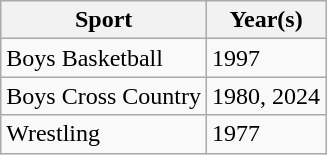<table class="wikitable">
<tr>
<th>Sport</th>
<th>Year(s)</th>
</tr>
<tr>
<td>Boys Basketball</td>
<td>1997</td>
</tr>
<tr>
<td>Boys Cross Country</td>
<td>1980, 2024</td>
</tr>
<tr>
<td>Wrestling</td>
<td>1977</td>
</tr>
</table>
